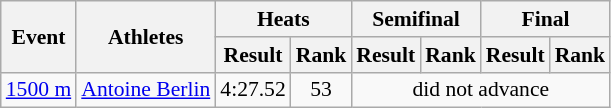<table class="wikitable" border="1" style="font-size:90%">
<tr>
<th rowspan="2">Event</th>
<th rowspan="2">Athletes</th>
<th colspan="2">Heats</th>
<th colspan="2">Semifinal</th>
<th colspan="2">Final</th>
</tr>
<tr>
<th>Result</th>
<th>Rank</th>
<th>Result</th>
<th>Rank</th>
<th>Result</th>
<th>Rank</th>
</tr>
<tr>
<td><a href='#'>1500 m</a></td>
<td><a href='#'>Antoine Berlin</a></td>
<td align=center>4:27.52</td>
<td align=center>53</td>
<td align=center colspan=4>did not advance</td>
</tr>
</table>
